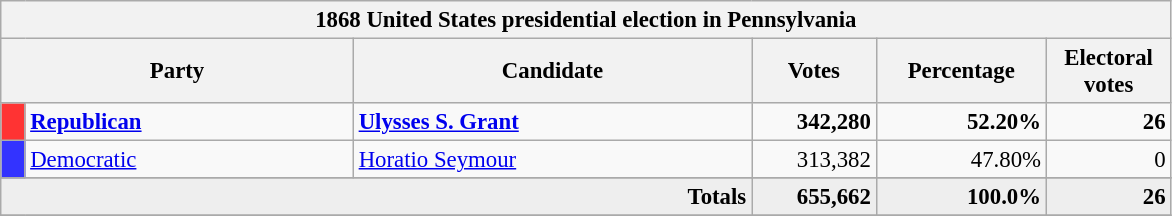<table class="wikitable" style="font-size: 95%;">
<tr>
<th colspan="6">1868 United States presidential election in Pennsylvania</th>
</tr>
<tr>
<th colspan="2" style="width: 15em">Party</th>
<th style="width: 17em">Candidate</th>
<th style="width: 5em">Votes</th>
<th style="width: 7em">Percentage</th>
<th style="width: 5em">Electoral votes</th>
</tr>
<tr>
<th style="background-color:#FF3333; width: 3px"></th>
<td style="width: 130px"><strong><a href='#'>Republican</a></strong></td>
<td><strong><a href='#'>Ulysses S. Grant</a></strong></td>
<td align="right"><strong>342,280</strong></td>
<td align="right"><strong>52.20%</strong></td>
<td align="right"><strong>26</strong></td>
</tr>
<tr>
<th style="background-color:#3333FF; width: 3px"></th>
<td style="width: 130px"><a href='#'>Democratic</a></td>
<td><a href='#'>Horatio Seymour</a></td>
<td align="right">313,382</td>
<td align="right">47.80%</td>
<td align="right">0</td>
</tr>
<tr>
</tr>
<tr bgcolor="#EEEEEE">
<td colspan="3" align="right"><strong>Totals</strong></td>
<td align="right"><strong>655,662</strong></td>
<td align="right"><strong>100.0%</strong></td>
<td align="right"><strong>26</strong></td>
</tr>
<tr>
</tr>
</table>
